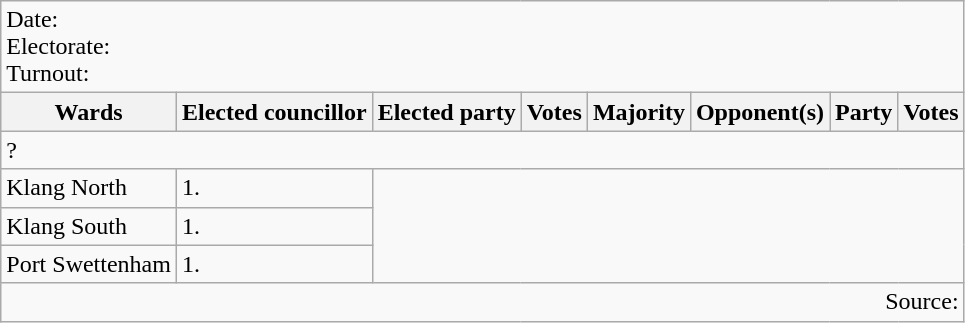<table class=wikitable>
<tr>
<td colspan=8>Date: <br>Electorate: <br>Turnout:</td>
</tr>
<tr>
<th>Wards</th>
<th>Elected councillor</th>
<th>Elected party</th>
<th>Votes</th>
<th>Majority</th>
<th>Opponent(s)</th>
<th>Party</th>
<th>Votes</th>
</tr>
<tr>
<td colspan=8>? </td>
</tr>
<tr>
<td>Klang North</td>
<td>1.</td>
</tr>
<tr>
<td>Klang South</td>
<td>1.</td>
</tr>
<tr>
<td>Port Swettenham</td>
<td>1.</td>
</tr>
<tr>
<td colspan=8 align=right>Source:</td>
</tr>
</table>
